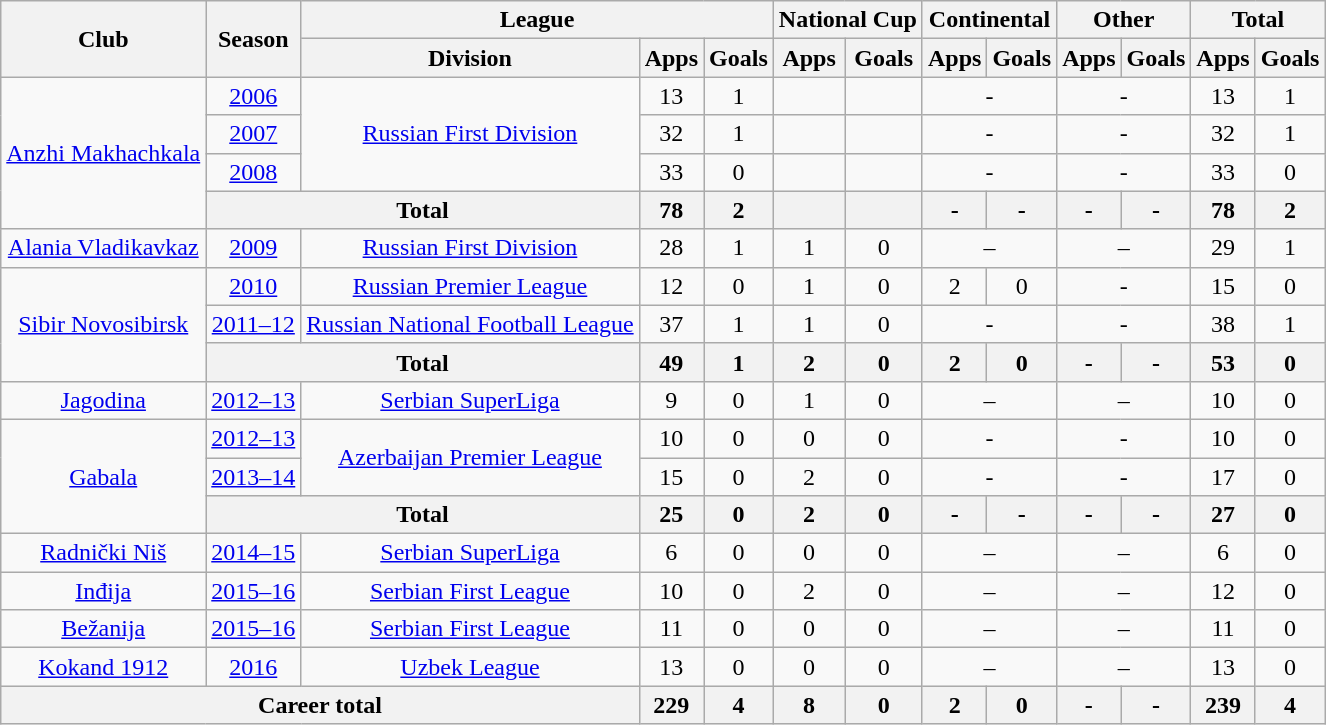<table class="wikitable" style="text-align:center">
<tr>
<th rowspan="2">Club</th>
<th rowspan="2">Season</th>
<th colspan="3">League</th>
<th colspan="2">National Cup</th>
<th colspan="2">Continental</th>
<th colspan="2">Other</th>
<th colspan="2">Total</th>
</tr>
<tr>
<th>Division</th>
<th>Apps</th>
<th>Goals</th>
<th>Apps</th>
<th>Goals</th>
<th>Apps</th>
<th>Goals</th>
<th>Apps</th>
<th>Goals</th>
<th>Apps</th>
<th>Goals</th>
</tr>
<tr>
<td rowspan="4"><a href='#'>Anzhi Makhachkala</a></td>
<td><a href='#'>2006</a></td>
<td rowspan="3"><a href='#'>Russian First Division</a></td>
<td>13</td>
<td>1</td>
<td></td>
<td></td>
<td colspan="2">-</td>
<td colspan="2">-</td>
<td>13</td>
<td>1</td>
</tr>
<tr>
<td><a href='#'>2007</a></td>
<td>32</td>
<td>1</td>
<td></td>
<td></td>
<td colspan="2">-</td>
<td colspan="2">-</td>
<td>32</td>
<td>1</td>
</tr>
<tr>
<td><a href='#'>2008</a></td>
<td>33</td>
<td>0</td>
<td></td>
<td></td>
<td colspan="2">-</td>
<td colspan="2">-</td>
<td>33</td>
<td>0</td>
</tr>
<tr>
<th colspan="2">Total</th>
<th>78</th>
<th>2</th>
<th></th>
<th></th>
<th>-</th>
<th>-</th>
<th>-</th>
<th>-</th>
<th>78</th>
<th>2</th>
</tr>
<tr>
<td><a href='#'>Alania Vladikavkaz</a></td>
<td><a href='#'>2009</a></td>
<td><a href='#'>Russian First Division</a></td>
<td>28</td>
<td>1</td>
<td>1</td>
<td>0</td>
<td colspan="2">–</td>
<td colspan="2">–</td>
<td>29</td>
<td>1</td>
</tr>
<tr>
<td rowspan="3"><a href='#'>Sibir Novosibirsk</a></td>
<td><a href='#'>2010</a></td>
<td><a href='#'>Russian Premier League</a></td>
<td>12</td>
<td>0</td>
<td>1</td>
<td>0</td>
<td>2</td>
<td>0</td>
<td colspan="2">-</td>
<td>15</td>
<td>0</td>
</tr>
<tr>
<td><a href='#'>2011–12</a></td>
<td><a href='#'>Russian National Football League</a></td>
<td>37</td>
<td>1</td>
<td>1</td>
<td>0</td>
<td colspan="2">-</td>
<td colspan="2">-</td>
<td>38</td>
<td>1</td>
</tr>
<tr>
<th colspan="2">Total</th>
<th>49</th>
<th>1</th>
<th>2</th>
<th>0</th>
<th>2</th>
<th>0</th>
<th>-</th>
<th>-</th>
<th>53</th>
<th>0</th>
</tr>
<tr>
<td><a href='#'>Jagodina</a></td>
<td><a href='#'>2012–13</a></td>
<td><a href='#'>Serbian SuperLiga</a></td>
<td>9</td>
<td>0</td>
<td>1</td>
<td>0</td>
<td colspan="2">–</td>
<td colspan="2">–</td>
<td>10</td>
<td>0</td>
</tr>
<tr>
<td rowspan="3"><a href='#'>Gabala</a></td>
<td><a href='#'>2012–13</a></td>
<td rowspan="2"><a href='#'>Azerbaijan Premier League</a></td>
<td>10</td>
<td>0</td>
<td>0</td>
<td>0</td>
<td colspan="2">-</td>
<td colspan="2">-</td>
<td>10</td>
<td>0</td>
</tr>
<tr>
<td><a href='#'>2013–14</a></td>
<td>15</td>
<td>0</td>
<td>2</td>
<td>0</td>
<td colspan="2">-</td>
<td colspan="2">-</td>
<td>17</td>
<td>0</td>
</tr>
<tr>
<th colspan="2">Total</th>
<th>25</th>
<th>0</th>
<th>2</th>
<th>0</th>
<th>-</th>
<th>-</th>
<th>-</th>
<th>-</th>
<th>27</th>
<th>0</th>
</tr>
<tr>
<td><a href='#'>Radnički Niš</a></td>
<td><a href='#'>2014–15</a></td>
<td><a href='#'>Serbian SuperLiga</a></td>
<td>6</td>
<td>0</td>
<td>0</td>
<td>0</td>
<td colspan="2">–</td>
<td colspan="2">–</td>
<td>6</td>
<td>0</td>
</tr>
<tr>
<td><a href='#'>Inđija</a></td>
<td><a href='#'>2015–16</a></td>
<td><a href='#'>Serbian First League</a></td>
<td>10</td>
<td>0</td>
<td>2</td>
<td>0</td>
<td colspan="2">–</td>
<td colspan="2">–</td>
<td>12</td>
<td>0</td>
</tr>
<tr>
<td><a href='#'>Bežanija</a></td>
<td><a href='#'>2015–16</a></td>
<td><a href='#'>Serbian First League</a></td>
<td>11</td>
<td>0</td>
<td>0</td>
<td>0</td>
<td colspan="2">–</td>
<td colspan="2">–</td>
<td>11</td>
<td>0</td>
</tr>
<tr>
<td><a href='#'>Kokand 1912</a></td>
<td><a href='#'>2016</a></td>
<td><a href='#'>Uzbek League</a></td>
<td>13</td>
<td>0</td>
<td>0</td>
<td>0</td>
<td colspan="2">–</td>
<td colspan="2">–</td>
<td>13</td>
<td>0</td>
</tr>
<tr>
<th colspan="3">Career total</th>
<th>229</th>
<th>4</th>
<th>8</th>
<th>0</th>
<th>2</th>
<th>0</th>
<th>-</th>
<th>-</th>
<th>239</th>
<th>4</th>
</tr>
</table>
